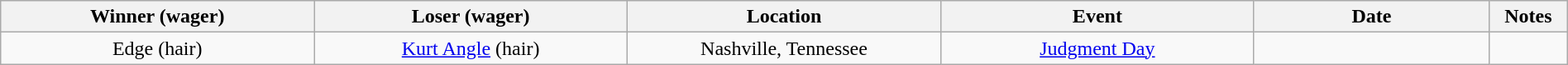<table class="wikitable sortable" width=100%  style="text-align: center">
<tr>
<th width=20% scope="col">Winner (wager)</th>
<th width=20% scope="col">Loser (wager)</th>
<th width=20% scope="col">Location</th>
<th width=20% scope="col">Event</th>
<th width=15% scope="col">Date</th>
<th class="unsortable" width=5% scope="col">Notes</th>
</tr>
<tr>
<td>Edge (hair)</td>
<td><a href='#'>Kurt Angle</a> (hair)</td>
<td>Nashville, Tennessee</td>
<td><a href='#'>Judgment Day</a></td>
<td></td>
<td></td>
</tr>
</table>
